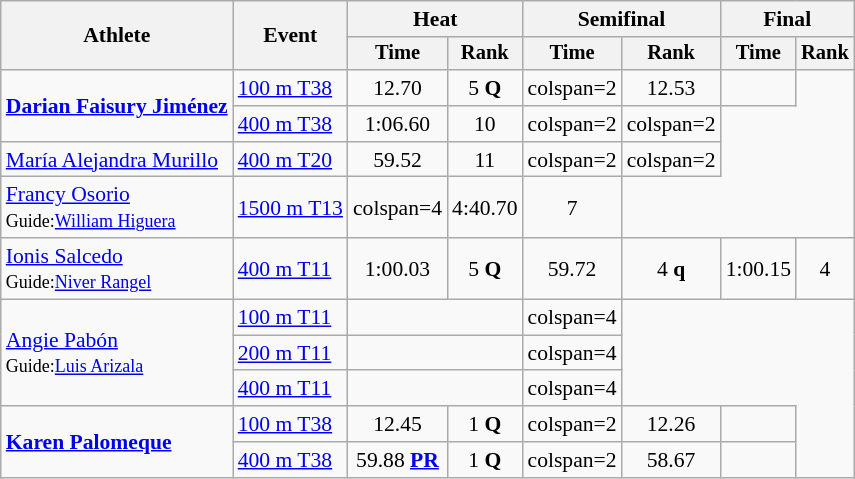<table class=wikitable style=font-size:90%;text-align:center>
<tr>
<th rowspan=2>Athlete</th>
<th rowspan=2>Event</th>
<th colspan=2>Heat</th>
<th colspan=2>Semifinal</th>
<th colspan=2>Final</th>
</tr>
<tr style=font-size:95%>
<th>Time</th>
<th>Rank</th>
<th>Time</th>
<th>Rank</th>
<th>Time</th>
<th>Rank</th>
</tr>
<tr style="text-align:center">
<td style="text-align:left" rowspan=2><strong><a href='#'>Darian Faisury Jiménez</a></strong></td>
<td style="text-align:left"><a href='#'>100 m T38</a></td>
<td>12.70 <strong></strong></td>
<td>5 <strong>Q</strong></td>
<td>colspan=2 </td>
<td>12.53 <strong></strong></td>
<td></td>
</tr>
<tr style="text-align:center">
<td style="text-align:left"><a href='#'>400 m T38</a></td>
<td>1:06.60</td>
<td>10</td>
<td>colspan=2 </td>
<td>colspan=2 </td>
</tr>
<tr style="text-align:center">
<td style="text-align:left"><a href='#'>María Alejandra Murillo</a></td>
<td style="text-align:left"><a href='#'>400 m T20</a></td>
<td>59.52 <strong></strong></td>
<td>11</td>
<td>colspan=2 </td>
<td>colspan=2 </td>
</tr>
<tr style="text-align:center">
<td style="text-align:left"><a href='#'>Francy Osorio</a><br><small>Guide:<a href='#'>William Higuera</a></small></td>
<td style="text-align:left"><a href='#'>1500 m T13</a></td>
<td>colspan=4 </td>
<td>4:40.70 <strong></strong></td>
<td>7</td>
</tr>
<tr style="text-align:center">
<td style="text-align:left"><a href='#'>Ionis Salcedo</a><br><small>Guide:<a href='#'>Niver Rangel</a></small></td>
<td style="text-align:left"><a href='#'>400 m T11</a></td>
<td>1:00.03</td>
<td>5 <strong>Q</strong></td>
<td>59.72</td>
<td>4 <strong>q</strong></td>
<td>1:00.15</td>
<td>4</td>
</tr>
<tr style="text-align:center">
<td style="text-align:left" rowspan=3><a href='#'>Angie Pabón</a><br><small>Guide:<a href='#'>Luis Arizala</a></small></td>
<td style="text-align:left"><a href='#'>100 m T11</a></td>
<td colspan=2><strong></strong></td>
<td>colspan=4 </td>
</tr>
<tr style="text-align:center">
<td style="text-align:left"><a href='#'>200 m T11</a></td>
<td colspan=2><strong></strong></td>
<td>colspan=4 </td>
</tr>
<tr style="text-align:center">
<td style="text-align:left"><a href='#'>400 m T11</a></td>
<td colspan=2><strong></strong></td>
<td>colspan=4 </td>
</tr>
<tr style="text-align:center">
<td style="text-align:left" rowspan=2><strong><a href='#'>Karen Palomeque</a></strong></td>
<td style="text-align:left"><a href='#'>100 m T38</a></td>
<td>12.45 <strong></strong></td>
<td>1 <strong>Q</strong></td>
<td>colspan=2 </td>
<td>12.26 <strong></strong></td>
<td></td>
</tr>
<tr style="text-align:center">
<td style="text-align:left"><a href='#'>400 m T38</a></td>
<td>59.88  <strong><a href='#'>PR</a></strong></td>
<td>1 <strong>Q</strong></td>
<td>colspan=2 </td>
<td>58.67 <strong></strong></td>
<td></td>
</tr>
</table>
